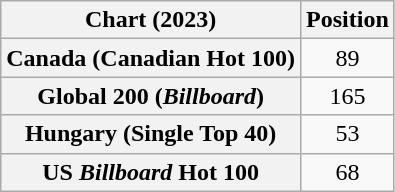<table class="wikitable sortable plainrowheaders" style="text-align:center">
<tr>
<th scope="col">Chart (2023)</th>
<th scope="col">Position</th>
</tr>
<tr>
<th scope="row">Canada (Canadian Hot 100)</th>
<td>89</td>
</tr>
<tr>
<th scope="row">Global 200 (<em>Billboard</em>)</th>
<td>165</td>
</tr>
<tr>
<th scope="row">Hungary (Single Top 40)</th>
<td>53</td>
</tr>
<tr>
<th scope="row">US <em>Billboard</em> Hot 100</th>
<td>68</td>
</tr>
</table>
